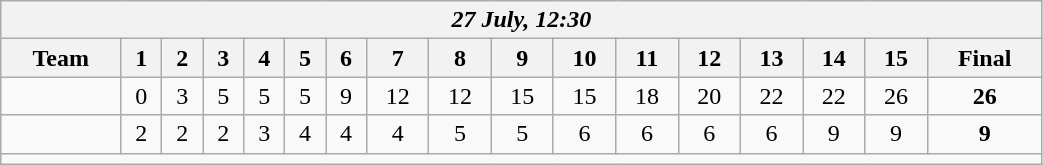<table class=wikitable style="text-align:center; width: 55%">
<tr>
<th colspan=17><em>27 July, 12:30</em></th>
</tr>
<tr>
<th>Team</th>
<th>1</th>
<th>2</th>
<th>3</th>
<th>4</th>
<th>5</th>
<th>6</th>
<th>7</th>
<th>8</th>
<th>9</th>
<th>10</th>
<th>11</th>
<th>12</th>
<th>13</th>
<th>14</th>
<th>15</th>
<th>Final</th>
</tr>
<tr>
<td align=left><strong></strong></td>
<td>0</td>
<td>3</td>
<td>5</td>
<td>5</td>
<td>5</td>
<td>9</td>
<td>12</td>
<td>12</td>
<td>15</td>
<td>15</td>
<td>18</td>
<td>20</td>
<td>22</td>
<td>22</td>
<td>26</td>
<td><strong>26</strong></td>
</tr>
<tr>
<td align=left></td>
<td>2</td>
<td>2</td>
<td>2</td>
<td>3</td>
<td>4</td>
<td>4</td>
<td>4</td>
<td>5</td>
<td>5</td>
<td>6</td>
<td>6</td>
<td>6</td>
<td>6</td>
<td>9</td>
<td>9</td>
<td><strong>9</strong></td>
</tr>
<tr>
<td colspan=17></td>
</tr>
</table>
